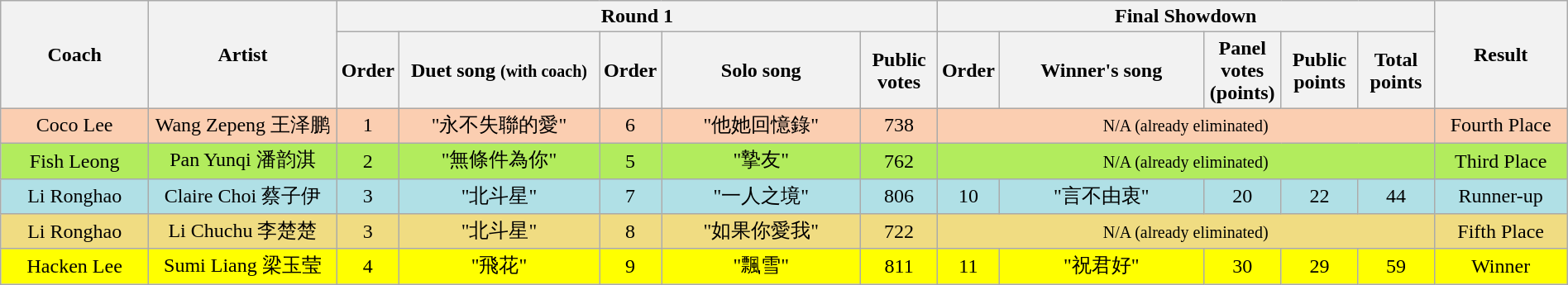<table class="wikitable" style="text-align:center; width:100%;">
<tr>
<th rowspan=2 scope="col" style="width:10%;">Coach</th>
<th rowspan=2 scope="col" style="width:13%;">Artist</th>
<th colspan=5 scope="col">Round 1</th>
<th colspan=5 scope="col">Final Showdown</th>
<th rowspan=2 scope="col" style="width:9%;">Result</th>
</tr>
<tr>
<th scope="col" style="width:2%;">Order</th>
<th scope="col" style="width:14%;">Duet song <small>(with coach)</small></th>
<th scope="col" style="width:2%;">Order</th>
<th scope="col" style="width:14%;">Solo song</th>
<th scope="col" style="width:5%;">Public votes</th>
<th scope="col" style="width:2%;">Order</th>
<th scope="col" style="width:14%;">Winner's song</th>
<th scope="col" style="width:5%;">Panel votes (points)</th>
<th scope="col" style="width:5%;">Public points</th>
<th scope="col" style="width:5%;">Total points</th>
</tr>
<tr style="background:#FBCEB1;">
<td>Coco Lee</td>
<td>Wang Zepeng 王泽鹏</td>
<td>1</td>
<td>"永不失聯的愛"</td>
<td>6</td>
<td>"他她回憶錄"</td>
<td>738</td>
<td colspan="5"><small>N/A (already eliminated)</small></td>
<td>Fourth Place</td>
</tr>
<tr style="background:#B2EC5D;">
<td>Fish Leong</td>
<td>Pan Yunqi 潘韵淇</td>
<td>2</td>
<td>"無條件為你"</td>
<td>5</td>
<td>"摯友"</td>
<td>762</td>
<td colspan="5"><small>N/A (already eliminated)</small></td>
<td>Third Place</td>
</tr>
<tr style="background:#B0E0E6;">
<td>Li Ronghao</td>
<td>Claire Choi 蔡子伊</td>
<td>3</td>
<td>"北斗星"</td>
<td>7</td>
<td>"一人之境"</td>
<td>806</td>
<td>10</td>
<td>"言不由衷"</td>
<td>20</td>
<td>22</td>
<td>44</td>
<td>Runner-up</td>
</tr>
<tr style="background:#F0DC82;">
<td>Li Ronghao</td>
<td>Li Chuchu 李楚楚</td>
<td>3</td>
<td>"北斗星"</td>
<td>8</td>
<td>"如果你愛我"</td>
<td>722</td>
<td colspan="5"><small>N/A (already eliminated)</small></td>
<td>Fifth Place</td>
</tr>
<tr style="background:yellow;">
<td>Hacken Lee</td>
<td>Sumi Liang 梁玉莹</td>
<td>4</td>
<td>"飛花"</td>
<td>9</td>
<td>"飄雪"</td>
<td>811</td>
<td>11</td>
<td>"祝君好"</td>
<td>30</td>
<td>29</td>
<td>59</td>
<td>Winner</td>
</tr>
</table>
